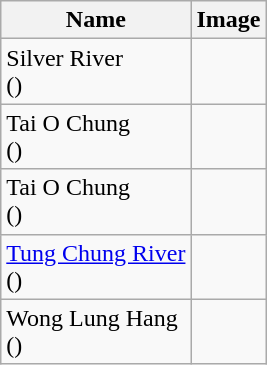<table class="wikitable">
<tr>
<th>Name</th>
<th>Image</th>
</tr>
<tr>
<td>Silver River<br>()</td>
<td></td>
</tr>
<tr>
<td>Tai O Chung<br>()</td>
<td></td>
</tr>
<tr>
<td>Tai O Chung<br>()</td>
<td></td>
</tr>
<tr>
<td><a href='#'>Tung Chung River</a><br>()</td>
<td></td>
</tr>
<tr>
<td>Wong Lung Hang<br>()</td>
<td></td>
</tr>
</table>
